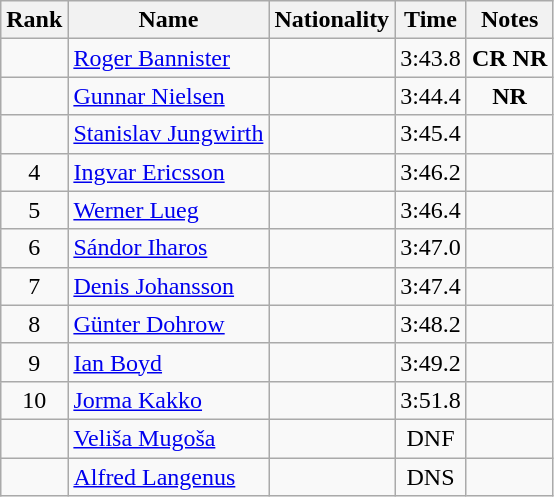<table class="wikitable sortable" style="text-align:center">
<tr>
<th>Rank</th>
<th>Name</th>
<th>Nationality</th>
<th>Time</th>
<th>Notes</th>
</tr>
<tr>
<td></td>
<td align=left><a href='#'>Roger Bannister</a></td>
<td align=left></td>
<td>3:43.8</td>
<td><strong>CR NR</strong></td>
</tr>
<tr>
<td></td>
<td align=left><a href='#'>Gunnar Nielsen</a></td>
<td align=left></td>
<td>3:44.4</td>
<td><strong>NR</strong></td>
</tr>
<tr>
<td></td>
<td align=left><a href='#'>Stanislav Jungwirth</a></td>
<td align=left></td>
<td>3:45.4</td>
<td></td>
</tr>
<tr>
<td>4</td>
<td align=left><a href='#'>Ingvar Ericsson</a></td>
<td align=left></td>
<td>3:46.2</td>
<td></td>
</tr>
<tr>
<td>5</td>
<td align=left><a href='#'>Werner Lueg</a></td>
<td align=left></td>
<td>3:46.4</td>
<td></td>
</tr>
<tr>
<td>6</td>
<td align=left><a href='#'>Sándor Iharos</a></td>
<td align=left></td>
<td>3:47.0</td>
<td></td>
</tr>
<tr>
<td>7</td>
<td align=left><a href='#'>Denis Johansson</a></td>
<td align=left></td>
<td>3:47.4</td>
<td></td>
</tr>
<tr>
<td>8</td>
<td align=left><a href='#'>Günter Dohrow</a></td>
<td align=left></td>
<td>3:48.2</td>
<td></td>
</tr>
<tr>
<td>9</td>
<td align=left><a href='#'>Ian Boyd</a></td>
<td align=left></td>
<td>3:49.2</td>
<td></td>
</tr>
<tr>
<td>10</td>
<td align=left><a href='#'>Jorma Kakko</a></td>
<td align=left></td>
<td>3:51.8</td>
<td></td>
</tr>
<tr>
<td></td>
<td align=left><a href='#'>Veliša Mugoša</a></td>
<td align=left></td>
<td>DNF</td>
<td></td>
</tr>
<tr>
<td></td>
<td align=left><a href='#'>Alfred Langenus</a></td>
<td align=left></td>
<td>DNS</td>
<td></td>
</tr>
</table>
